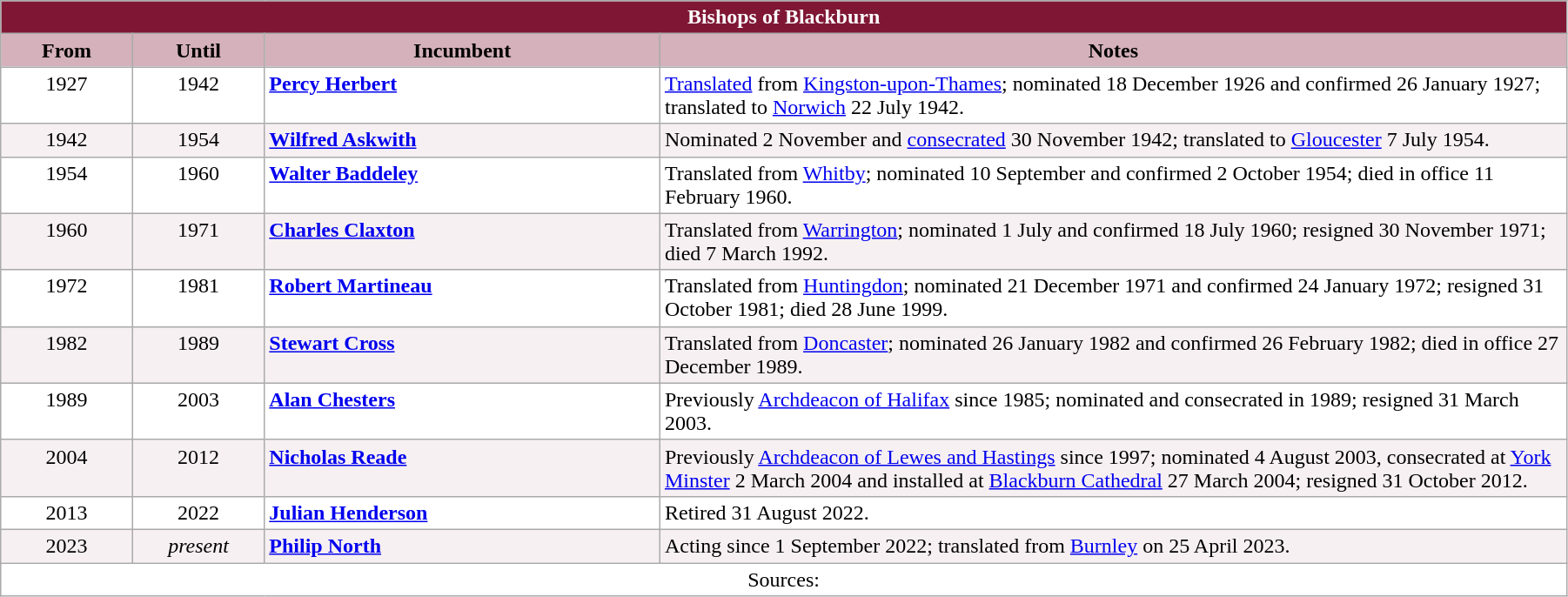<table class="wikitable" style="width:95%;" border="1" cellpadding="2">
<tr>
<th colspan="4" style="background-color: #7F1734; color: white;">Bishops of Blackburn</th>
</tr>
<tr>
<th style="background-color: #D4B1BB; width: 8%;">From</th>
<th style="background-color: #D4B1BB; width: 8%;">Until</th>
<th style="background-color: #D4B1BB; width: 24%;">Incumbent</th>
<th style="background-color: #D4B1BB; width: 55%;">Notes</th>
</tr>
<tr valign="top" style="background-color: white;">
<td style="text-align: center;">1927</td>
<td style="text-align: center;">1942</td>
<td> <strong><a href='#'>Percy Herbert</a></strong></td>
<td><a href='#'>Translated</a> from <a href='#'>Kingston-upon-Thames</a>; nominated 18 December 1926 and confirmed 26 January 1927; translated to <a href='#'>Norwich</a> 22 July 1942.</td>
</tr>
<tr valign="top" style="background-color: #F7F0F2;">
<td style="text-align: center;">1942</td>
<td style="text-align: center;">1954</td>
<td><strong><a href='#'>Wilfred Askwith</a></strong></td>
<td>Nominated 2 November and <a href='#'>consecrated</a> 30 November 1942; translated to <a href='#'>Gloucester</a> 7 July 1954.</td>
</tr>
<tr valign="top" style="background-color: white;">
<td style="text-align: center;">1954</td>
<td style="text-align: center;">1960</td>
<td><strong><a href='#'>Walter Baddeley</a></strong></td>
<td>Translated from <a href='#'>Whitby</a>; nominated 10 September and confirmed 2 October 1954; died in office 11 February 1960.</td>
</tr>
<tr valign="top" style="background-color: #F7F0F2;">
<td style="text-align: center;">1960</td>
<td style="text-align: center;">1971</td>
<td><strong><a href='#'>Charles Claxton</a></strong></td>
<td>Translated from <a href='#'>Warrington</a>; nominated 1 July and confirmed 18 July 1960; resigned 30 November 1971; died 7 March 1992.</td>
</tr>
<tr valign="top" style="background-color: white;">
<td style="text-align: center;">1972</td>
<td style="text-align: center;">1981</td>
<td><strong><a href='#'>Robert Martineau</a></strong></td>
<td>Translated from <a href='#'>Huntingdon</a>; nominated 21 December 1971 and confirmed 24 January 1972; resigned 31 October 1981; died 28 June 1999.</td>
</tr>
<tr valign="top" style="background-color: #F7F0F2;">
<td style="text-align: center;">1982</td>
<td style="text-align: center;">1989</td>
<td><strong><a href='#'>Stewart Cross</a></strong></td>
<td>Translated from <a href='#'>Doncaster</a>; nominated 26 January 1982 and confirmed 26 February 1982; died in office 27 December 1989.</td>
</tr>
<tr valign="top" style="background-color: white;">
<td style="text-align: center;">1989</td>
<td style="text-align: center;">2003</td>
<td><strong><a href='#'>Alan Chesters</a></strong></td>
<td>Previously <a href='#'>Archdeacon of Halifax</a> since 1985; nominated and consecrated in 1989; resigned 31 March 2003.</td>
</tr>
<tr valign="top" style="background-color: #F7F0F2;">
<td style="text-align: center;">2004</td>
<td style="text-align: center;">2012</td>
<td> <strong><a href='#'>Nicholas Reade</a></strong></td>
<td>Previously <a href='#'>Archdeacon of Lewes and Hastings</a> since 1997; nominated 4 August 2003, consecrated at <a href='#'>York Minster</a> 2 March 2004 and installed at <a href='#'>Blackburn Cathedral</a> 27 March 2004; resigned 31 October 2012.</td>
</tr>
<tr valign="top" style="background-color: white;">
<td style="text-align: center;">2013</td>
<td style="text-align: center;">2022</td>
<td><strong><a href='#'>Julian Henderson</a></strong></td>
<td>Retired 31 August 2022.</td>
</tr>
<tr valign="top" style="background-color: #F7F0F2;">
<td style="text-align: center;">2023</td>
<td style="text-align: center;"><em>present</em></td>
<td> <strong><a href='#'>Philip North</a></strong></td>
<td>Acting since 1 September 2022; translated from <a href='#'>Burnley</a> on 25 April 2023.</td>
</tr>
<tr valign="top" style="background-color: white;">
<td colspan="4" style="text-align: center;">Sources:</td>
</tr>
</table>
